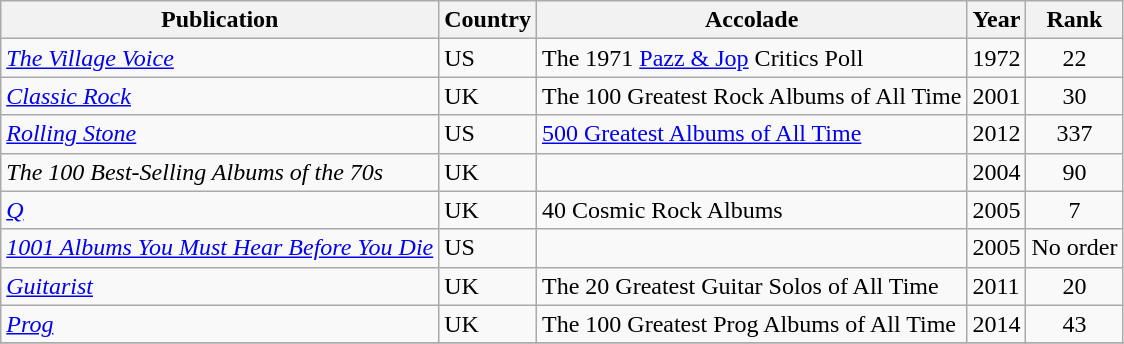<table class="wikitable" border="1">
<tr>
<th>Publication</th>
<th>Country</th>
<th>Accolade</th>
<th>Year</th>
<th>Rank</th>
</tr>
<tr>
<td><em><a href='#'>The Village Voice</a></em></td>
<td>US</td>
<td>The 1971 <a href='#'>Pazz & Jop</a> Critics Poll</td>
<td>1972</td>
<td align="center">22</td>
</tr>
<tr>
<td><em><a href='#'>Classic Rock</a></em></td>
<td>UK</td>
<td>The 100 Greatest Rock Albums of All Time</td>
<td>2001</td>
<td align="center">30</td>
</tr>
<tr>
<td><em><a href='#'>Rolling Stone</a></em></td>
<td>US</td>
<td><a href='#'>500 Greatest Albums of All Time</a></td>
<td>2012</td>
<td align="center">337</td>
</tr>
<tr>
<td><em>The 100 Best-Selling Albums of the 70s</em></td>
<td>UK</td>
<td></td>
<td>2004</td>
<td align="center">90</td>
</tr>
<tr>
<td><em><a href='#'>Q</a></em></td>
<td>UK</td>
<td>40 Cosmic Rock Albums</td>
<td>2005</td>
<td align="center">7</td>
</tr>
<tr>
<td><em><a href='#'>1001 Albums You Must Hear Before You Die</a></em></td>
<td>US</td>
<td></td>
<td>2005</td>
<td align="center">No order</td>
</tr>
<tr>
<td><em><a href='#'>Guitarist</a></em></td>
<td>UK</td>
<td>The 20 Greatest Guitar Solos of All Time</td>
<td>2011</td>
<td align="center">20</td>
</tr>
<tr>
<td><em><a href='#'>Prog</a></em></td>
<td>UK</td>
<td>The 100 Greatest Prog Albums of All Time</td>
<td>2014</td>
<td align="center">43</td>
</tr>
<tr>
</tr>
</table>
